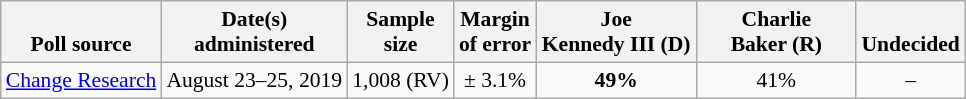<table class="wikitable" style="font-size:90%;text-align:center;">
<tr valign=bottom>
<th>Poll source</th>
<th>Date(s)<br>administered</th>
<th>Sample<br>size</th>
<th>Margin<br>of error</th>
<th style="width:100px;">Joe<br>Kennedy III (D)</th>
<th style="width:100px;">Charlie<br>Baker (R)</th>
<th>Undecided</th>
</tr>
<tr>
<td style="text-align:left;"><a href='#'>Change Research</a></td>
<td>August 23–25, 2019</td>
<td>1,008 (RV)</td>
<td>± 3.1%</td>
<td><strong>49%</strong></td>
<td>41%</td>
<td>–</td>
</tr>
</table>
